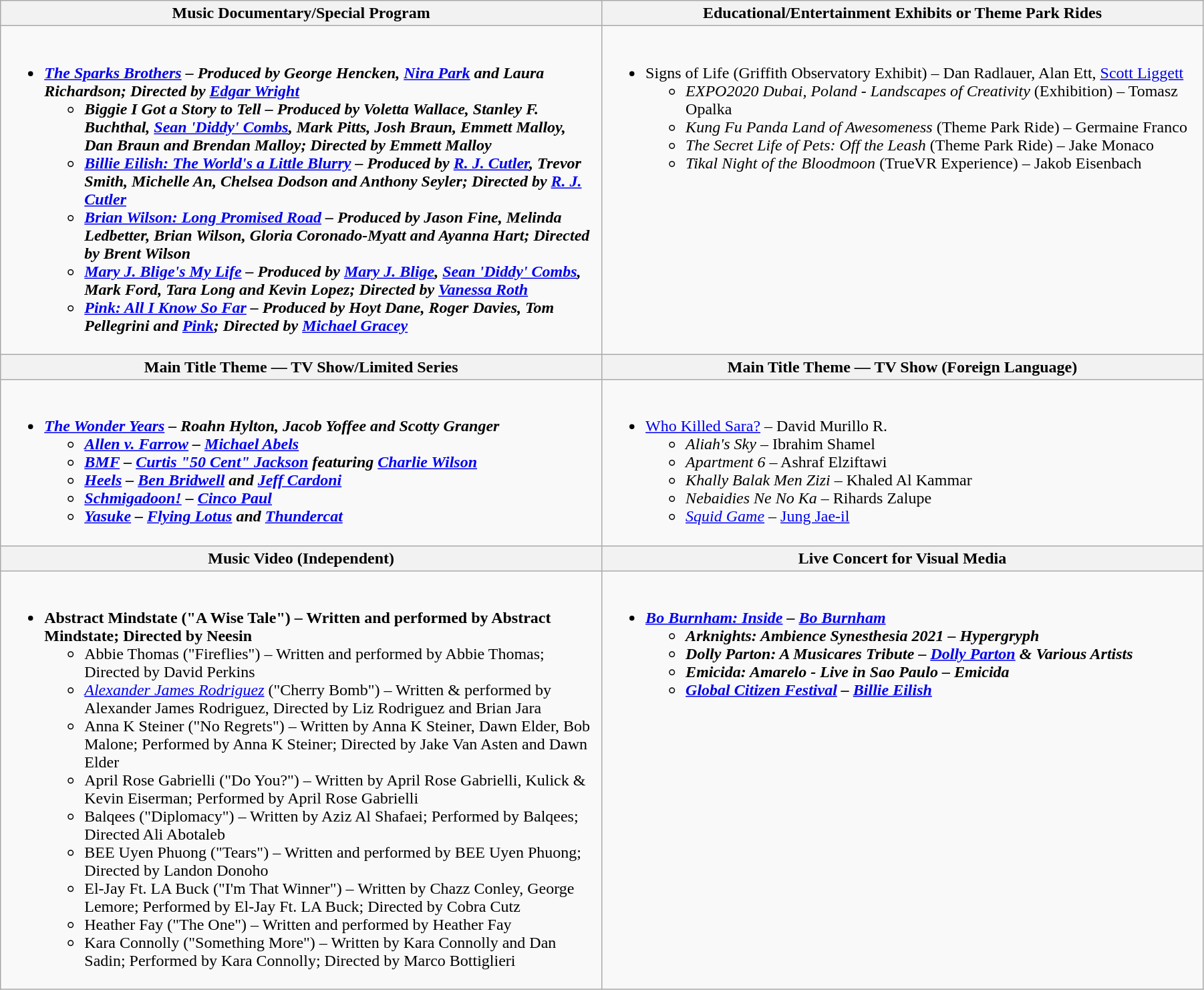<table class="wikitable" style="width:95%">
<tr>
<th width="50%">Music Documentary/Special Program</th>
<th width="50%">Educational/Entertainment Exhibits or Theme Park Rides</th>
</tr>
<tr>
<td valign="top"><br><ul><li><strong><em><a href='#'>The Sparks Brothers</a><em> – Produced by George Hencken, <a href='#'>Nira Park</a> and Laura Richardson; Directed by <a href='#'>Edgar Wright</a><strong><ul><li></em>Biggie I Got a Story to Tell<em> – Produced by Voletta Wallace, Stanley F. Buchthal, <a href='#'>Sean 'Diddy' Combs</a>, Mark Pitts, Josh Braun, Emmett Malloy, Dan Braun and Brendan Malloy; Directed by Emmett Malloy</li><li></em><a href='#'>Billie Eilish: The World's a Little Blurry</a><em> – Produced by <a href='#'>R. J. Cutler</a>, Trevor Smith, Michelle An, Chelsea Dodson and Anthony Seyler; Directed by <a href='#'>R. J. Cutler</a></li><li></em><a href='#'>Brian Wilson: Long Promised Road</a><em> – Produced by Jason Fine, Melinda Ledbetter, Brian Wilson, Gloria Coronado-Myatt and Ayanna Hart; Directed by Brent Wilson</li><li></em><a href='#'>Mary J. Blige's My Life</a><em> – Produced by <a href='#'>Mary J. Blige</a>, <a href='#'>Sean 'Diddy' Combs</a>, Mark Ford, Tara Long and Kevin Lopez; Directed by <a href='#'>Vanessa Roth</a></li><li></em><a href='#'>Pink: All I Know So Far</a><em> – Produced by Hoyt Dane, Roger Davies, Tom Pellegrini and <a href='#'>Pink</a>; Directed by <a href='#'>Michael Gracey</a></li></ul></li></ul></td>
<td valign="top"><br><ul><li></em></strong>Signs of Life</em> (Griffith Observatory Exhibit) – Dan Radlauer, Alan Ett, <a href='#'>Scott Liggett</a></strong><ul><li><em>EXPO2020 Dubai, Poland - Landscapes of Creativity</em> (Exhibition) – Tomasz Opalka</li><li><em>Kung Fu Panda Land of Awesomeness</em> (Theme Park Ride) – Germaine Franco</li><li><em>The Secret Life of Pets: Off the Leash</em> (Theme Park Ride) – Jake Monaco</li><li><em>Tikal Night of the Bloodmoon</em> (TrueVR Experience) – Jakob Eisenbach</li></ul></li></ul></td>
</tr>
<tr>
<th width="50%">Main Title Theme — TV Show/Limited Series</th>
<th width="50%">Main Title Theme — TV Show (Foreign Language)</th>
</tr>
<tr>
<td valign="top"><br><ul><li><strong><em><a href='#'>The Wonder Years</a><em> – Roahn Hylton, Jacob Yoffee and Scotty Granger<strong><ul><li></em><a href='#'>Allen v. Farrow</a><em> – <a href='#'>Michael Abels</a></li><li></em><a href='#'>BMF</a><em> – <a href='#'>Curtis "50 Cent" Jackson</a> featuring <a href='#'>Charlie Wilson</a></li><li></em><a href='#'>Heels</a><em> – <a href='#'>Ben Bridwell</a> and <a href='#'>Jeff Cardoni</a></li><li></em><a href='#'>Schmigadoon!</a><em> – <a href='#'>Cinco Paul</a></li><li></em><a href='#'>Yasuke</a><em> – <a href='#'>Flying Lotus</a> and <a href='#'>Thundercat</a></li></ul></li></ul></td>
<td valign="top"><br><ul><li></em></strong><a href='#'>Who Killed Sara?</a></em> – David Murillo R.</strong><ul><li><em>Aliah's Sky</em> – Ibrahim Shamel</li><li><em>Apartment 6</em> – Ashraf Elziftawi</li><li><em>Khally Balak Men Zizi</em> – Khaled Al Kammar</li><li><em>Nebaidies Ne No Ka</em> – Rihards Zalupe</li><li><em><a href='#'>Squid Game</a></em> – <a href='#'>Jung Jae-il</a></li></ul></li></ul></td>
</tr>
<tr>
<th width="50%">Music Video (Independent)</th>
<th width="50%">Live Concert for Visual Media</th>
</tr>
<tr>
<td valign="top"><br><ul><li><strong>Abstract Mindstate ("A Wise Tale") – Written and performed by Abstract Mindstate; Directed by Neesin</strong><ul><li>Abbie Thomas ("Fireflies") – Written and performed by Abbie Thomas; Directed by David Perkins</li><li><em><a href='#'>Alexander James Rodriguez</a></em> ("Cherry Bomb") – Written & performed by Alexander James Rodriguez, Directed by Liz Rodriguez and Brian Jara</li><li>Anna K Steiner ("No Regrets") – Written by Anna K Steiner, Dawn Elder, Bob Malone; Performed by Anna K Steiner; Directed by Jake Van Asten and Dawn Elder</li><li>April Rose Gabrielli ("Do You?") – Written by April Rose Gabrielli, Kulick & Kevin Eiserman; Performed by April Rose Gabrielli</li><li>Balqees ("Diplomacy") – Written by Aziz Al Shafaei; Performed by Balqees; Directed Ali Abotaleb</li><li>BEE Uyen Phuong ("Tears") – Written and performed by BEE Uyen Phuong; Directed by Landon Donoho</li><li>El-Jay Ft. LA Buck ("I'm That Winner") – Written by Chazz Conley, George Lemore; Performed by El-Jay Ft. LA Buck; Directed by Cobra Cutz</li><li>Heather Fay ("The One") – Written and performed by Heather Fay</li><li>Kara Connolly ("Something More") – Written by Kara Connolly and Dan Sadin; Performed by Kara Connolly; Directed by Marco Bottiglieri</li></ul></li></ul></td>
<td valign="top"><br><ul><li><strong><em><a href='#'>Bo Burnham: Inside</a><em> – <a href='#'>Bo Burnham</a><strong><ul><li></em>Arknights: Ambience Synesthesia 2021<em> – Hypergryph</li><li></em>Dolly Parton: A Musicares Tribute<em> – <a href='#'>Dolly Parton</a> & Various Artists</li><li></em>Emicida: Amarelo - Live in Sao Paulo<em> – Emicida</li><li></em><a href='#'>Global Citizen Festival</a><em> – <a href='#'>Billie Eilish</a></li></ul></li></ul></td>
</tr>
</table>
